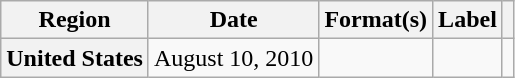<table class="wikitable plainrowheaders">
<tr>
<th scope="col">Region</th>
<th scope="col">Date</th>
<th scope="col">Format(s)</th>
<th scope="col">Label</th>
<th scope="col"></th>
</tr>
<tr>
<th scope="row">United States</th>
<td>August 10, 2010</td>
<td></td>
<td></td>
<td></td>
</tr>
</table>
